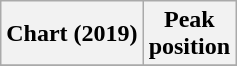<table class="wikitable sortable plainrowheaders">
<tr>
<th scope="col">Chart (2019)</th>
<th scope="col">Peak<br>position</th>
</tr>
<tr>
</tr>
</table>
